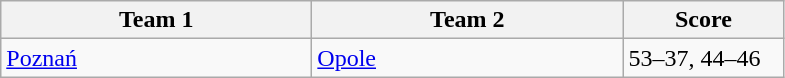<table class="wikitable" style="font-size: 100%">
<tr>
<th width=200>Team 1</th>
<th width=200>Team 2</th>
<th width=100>Score</th>
</tr>
<tr>
<td><a href='#'>Poznań</a></td>
<td><a href='#'>Opole</a></td>
<td>53–37, 44–46</td>
</tr>
</table>
